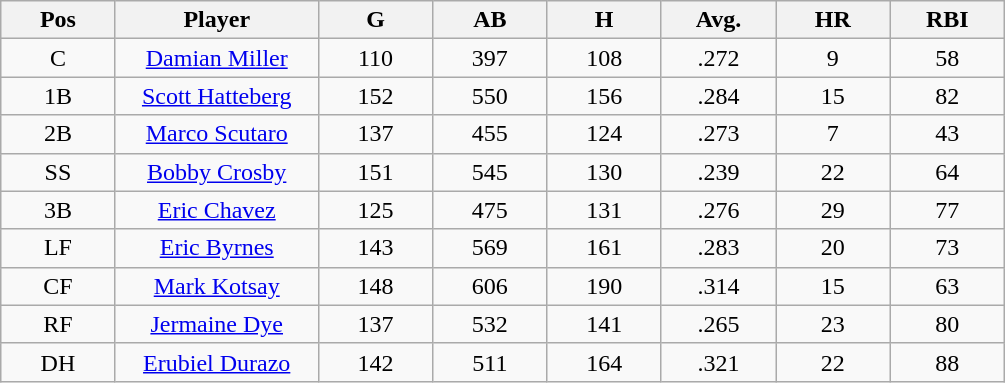<table class="wikitable sortable">
<tr>
<th bgcolor="#DDDDFF" width="9% ">Pos</th>
<th bgcolor="#DDDDFF" width="16%">Player</th>
<th bgcolor="#DDDDFF" width="9%">G</th>
<th bgcolor="#DDDDFF" width="9%">AB</th>
<th bgcolor="#DDDDFF" width="9%">H</th>
<th bgcolor="#DDDDFF" width="9%">Avg.</th>
<th bgcolor="#DDDDFF" width="9%">HR</th>
<th bgcolor="#DDDDFF" width="9%">RBI</th>
</tr>
<tr align="center">
<td>C</td>
<td><a href='#'>Damian Miller</a></td>
<td>110</td>
<td>397</td>
<td>108</td>
<td>.272</td>
<td>9</td>
<td>58</td>
</tr>
<tr align="center">
<td>1B</td>
<td><a href='#'>Scott Hatteberg</a></td>
<td>152</td>
<td>550</td>
<td>156</td>
<td>.284</td>
<td>15</td>
<td>82</td>
</tr>
<tr align="center">
<td>2B</td>
<td><a href='#'>Marco Scutaro</a></td>
<td>137</td>
<td>455</td>
<td>124</td>
<td>.273</td>
<td>7</td>
<td>43</td>
</tr>
<tr align="center">
<td>SS</td>
<td><a href='#'>Bobby Crosby</a></td>
<td>151</td>
<td>545</td>
<td>130</td>
<td>.239</td>
<td>22</td>
<td>64</td>
</tr>
<tr align="center">
<td>3B</td>
<td><a href='#'>Eric Chavez</a></td>
<td>125</td>
<td>475</td>
<td>131</td>
<td>.276</td>
<td>29</td>
<td>77</td>
</tr>
<tr align="center">
<td>LF</td>
<td><a href='#'>Eric Byrnes</a></td>
<td>143</td>
<td>569</td>
<td>161</td>
<td>.283</td>
<td>20</td>
<td>73</td>
</tr>
<tr align="center">
<td>CF</td>
<td><a href='#'>Mark Kotsay</a></td>
<td>148</td>
<td>606</td>
<td>190</td>
<td>.314</td>
<td>15</td>
<td>63</td>
</tr>
<tr align="center">
<td>RF</td>
<td><a href='#'>Jermaine Dye</a></td>
<td>137</td>
<td>532</td>
<td>141</td>
<td>.265</td>
<td>23</td>
<td>80</td>
</tr>
<tr align="center">
<td>DH</td>
<td><a href='#'>Erubiel Durazo</a></td>
<td>142</td>
<td>511</td>
<td>164</td>
<td>.321</td>
<td>22</td>
<td>88</td>
</tr>
</table>
